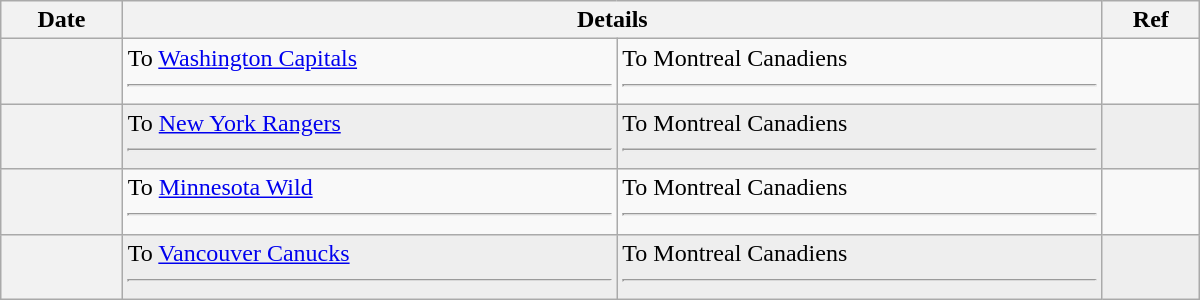<table class="wikitable plainrowheaders" style="width: 50em;">
<tr>
<th scope="col">Date</th>
<th scope="col" colspan="2">Details</th>
<th scope="col">Ref</th>
</tr>
<tr>
<th scope="row"></th>
<td valign="top">To <a href='#'>Washington Capitals</a> <hr></td>
<td valign="top">To Montreal Canadiens <hr></td>
<td></td>
</tr>
<tr bgcolor="#eeeeee">
<th scope="row"></th>
<td valign="top">To <a href='#'>New York Rangers</a> <hr></td>
<td valign="top">To Montreal Canadiens <hr></td>
<td></td>
</tr>
<tr>
<th scope="row"></th>
<td valign="top">To <a href='#'>Minnesota Wild</a> <hr></td>
<td valign="top">To Montreal Canadiens <hr></td>
<td></td>
</tr>
<tr bgcolor="#eeeeee">
<th scope="row"></th>
<td valign="top">To <a href='#'>Vancouver Canucks</a> <hr></td>
<td valign="top">To Montreal Canadiens <hr></td>
<td></td>
</tr>
</table>
